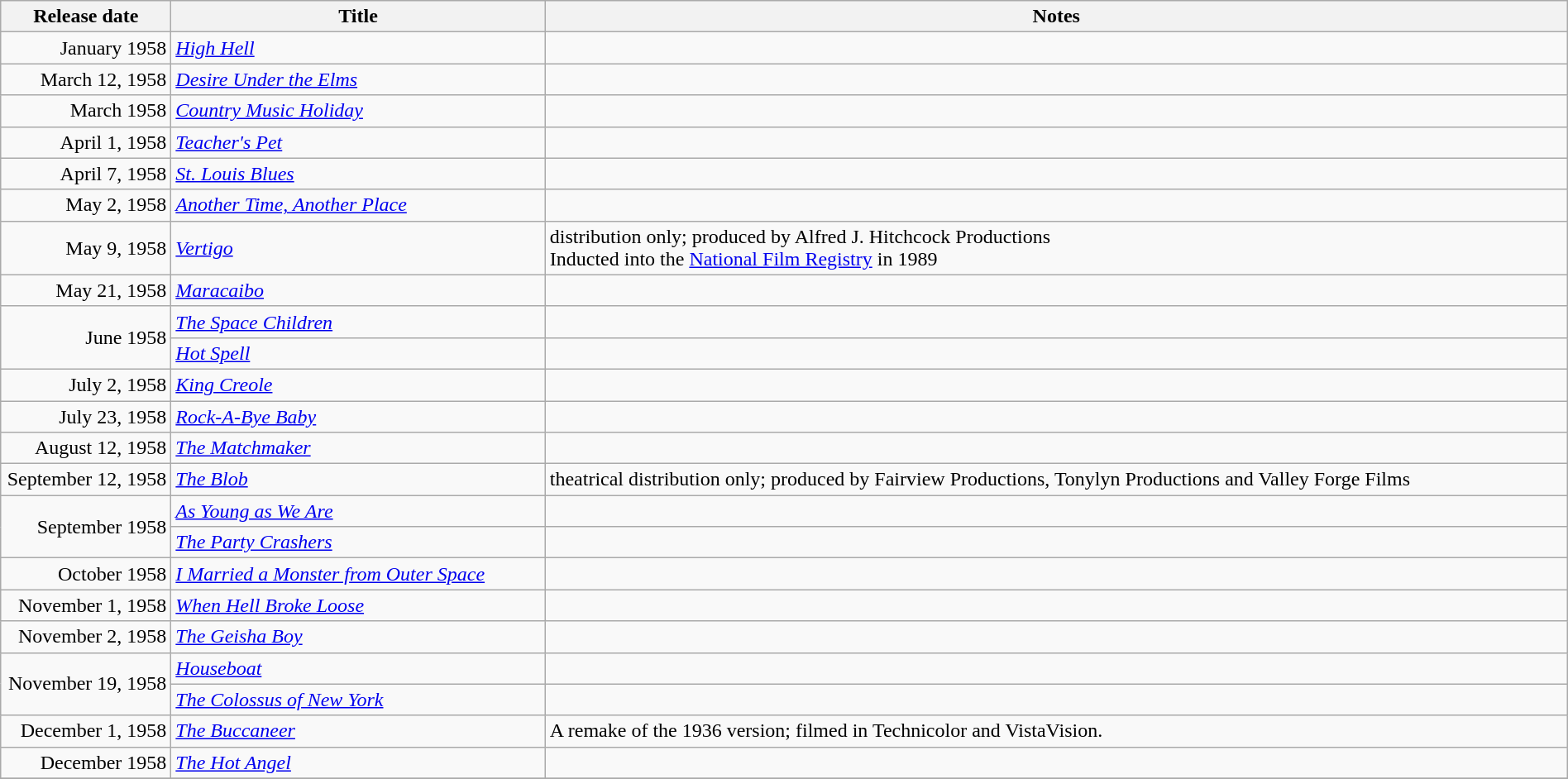<table class="wikitable sortable" style="width:100%;">
<tr>
<th scope="col" style="width:130px;">Release date</th>
<th>Title</th>
<th>Notes</th>
</tr>
<tr>
<td style="text-align:right;">January 1958</td>
<td><a href='#'><em>High Hell</em></a></td>
<td></td>
</tr>
<tr>
<td style="text-align:right;">March 12, 1958</td>
<td><em><a href='#'>Desire Under the Elms</a></em></td>
<td></td>
</tr>
<tr>
<td style="text-align:right;">March 1958</td>
<td><em><a href='#'>Country Music Holiday</a></em></td>
<td></td>
</tr>
<tr>
<td style="text-align:right;">April 1, 1958</td>
<td><em><a href='#'>Teacher's Pet</a></em></td>
<td></td>
</tr>
<tr>
<td style="text-align:right;">April 7, 1958</td>
<td><em><a href='#'>St. Louis Blues</a></em></td>
<td></td>
</tr>
<tr>
<td style="text-align:right;">May 2, 1958</td>
<td><em><a href='#'>Another Time, Another Place</a></em></td>
<td></td>
</tr>
<tr>
<td style="text-align:right;">May 9, 1958</td>
<td><em><a href='#'>Vertigo</a></em></td>
<td>distribution only; produced by Alfred J. Hitchcock Productions<br>Inducted into the <a href='#'>National Film Registry</a> in 1989</td>
</tr>
<tr>
<td style="text-align:right;">May 21, 1958</td>
<td><em><a href='#'>Maracaibo</a></em></td>
<td></td>
</tr>
<tr>
<td style="text-align:right;" rowspan="2">June 1958</td>
<td><em><a href='#'>The Space Children</a></em></td>
<td></td>
</tr>
<tr>
<td><em><a href='#'>Hot Spell</a></em></td>
<td></td>
</tr>
<tr>
<td style="text-align:right;">July 2, 1958</td>
<td><em><a href='#'>King Creole</a></em></td>
<td></td>
</tr>
<tr>
<td style="text-align:right;">July 23, 1958</td>
<td><em><a href='#'>Rock-A-Bye Baby</a></em></td>
<td></td>
</tr>
<tr>
<td style="text-align:right;">August 12, 1958</td>
<td><em><a href='#'>The Matchmaker</a></em></td>
<td></td>
</tr>
<tr>
<td style="text-align:right;">September 12, 1958</td>
<td><em><a href='#'>The Blob</a></em></td>
<td>theatrical distribution only; produced by Fairview Productions, Tonylyn Productions and Valley Forge Films</td>
</tr>
<tr>
<td style="text-align:right;" rowspan="2">September 1958</td>
<td><em><a href='#'>As Young as We Are</a></em></td>
<td></td>
</tr>
<tr>
<td><em><a href='#'>The Party Crashers</a></em></td>
<td></td>
</tr>
<tr>
<td style="text-align:right;">October 1958</td>
<td><em><a href='#'>I Married a Monster from Outer Space</a></em></td>
<td></td>
</tr>
<tr>
<td style="text-align:right;">November 1, 1958</td>
<td><em><a href='#'>When Hell Broke Loose</a></em></td>
<td></td>
</tr>
<tr>
<td style="text-align:right;">November 2, 1958</td>
<td><em><a href='#'>The Geisha Boy</a></em></td>
<td></td>
</tr>
<tr>
<td style="text-align:right;" rowspan="2">November 19, 1958</td>
<td><em><a href='#'>Houseboat</a></em></td>
<td></td>
</tr>
<tr>
<td><em><a href='#'>The Colossus of New York</a></em></td>
<td></td>
</tr>
<tr>
<td style="text-align:right;">December 1, 1958</td>
<td><em><a href='#'>The Buccaneer</a></em></td>
<td>A remake of the 1936 version; filmed in Technicolor and VistaVision.</td>
</tr>
<tr>
<td style="text-align:right;">December 1958</td>
<td><em><a href='#'>The Hot Angel</a></em></td>
<td></td>
</tr>
<tr>
</tr>
</table>
